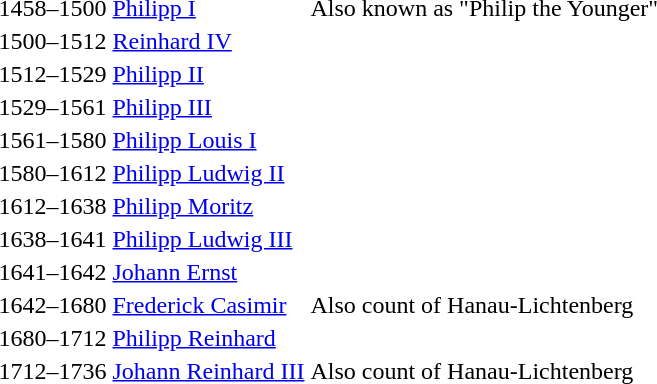<table>
<tr>
<td>1458–1500</td>
<td><a href='#'>Philipp I</a></td>
<td>Also known as "Philip the Younger"</td>
</tr>
<tr>
<td>1500–1512</td>
<td><a href='#'>Reinhard IV</a></td>
</tr>
<tr>
<td>1512–1529</td>
<td><a href='#'>Philipp II</a></td>
</tr>
<tr>
<td>1529–1561</td>
<td><a href='#'>Philipp III</a></td>
</tr>
<tr>
<td>1561–1580</td>
<td><a href='#'>Philipp Louis I</a></td>
</tr>
<tr>
<td>1580–1612</td>
<td><a href='#'>Philipp Ludwig II</a></td>
</tr>
<tr>
<td>1612–1638</td>
<td><a href='#'>Philipp Moritz</a></td>
</tr>
<tr>
<td>1638–1641</td>
<td><a href='#'>Philipp Ludwig III</a></td>
</tr>
<tr>
<td>1641–1642</td>
<td><a href='#'>Johann Ernst</a></td>
</tr>
<tr>
<td>1642–1680</td>
<td><a href='#'>Frederick Casimir</a></td>
<td>Also count of Hanau-Lichtenberg</td>
</tr>
<tr>
<td>1680–1712</td>
<td><a href='#'>Philipp Reinhard</a></td>
</tr>
<tr>
<td>1712–1736</td>
<td><a href='#'>Johann Reinhard III</a></td>
<td>Also count of Hanau-Lichtenberg</td>
</tr>
</table>
